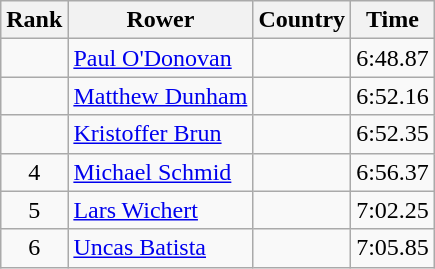<table class="wikitable" style="text-align:center">
<tr>
<th>Rank</th>
<th>Rower</th>
<th>Country</th>
<th>Time</th>
</tr>
<tr>
<td></td>
<td align="left"><a href='#'>Paul O'Donovan</a></td>
<td align="left"></td>
<td>6:48.87</td>
</tr>
<tr>
<td></td>
<td align="left"><a href='#'>Matthew Dunham</a></td>
<td align="left"></td>
<td>6:52.16</td>
</tr>
<tr>
<td></td>
<td align="left"><a href='#'>Kristoffer Brun</a></td>
<td align="left"></td>
<td>6:52.35</td>
</tr>
<tr>
<td>4</td>
<td align="left"><a href='#'>Michael Schmid</a></td>
<td align="left"></td>
<td>6:56.37</td>
</tr>
<tr>
<td>5</td>
<td align="left"><a href='#'>Lars Wichert</a></td>
<td align="left"></td>
<td>7:02.25</td>
</tr>
<tr>
<td>6</td>
<td align="left"><a href='#'>Uncas Batista</a></td>
<td align="left"></td>
<td>7:05.85</td>
</tr>
</table>
